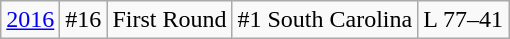<table class="wikitable">
<tr align="center">
<td><a href='#'>2016</a></td>
<td>#16</td>
<td>First Round</td>
<td>#1 South Carolina</td>
<td>L 77–41</td>
</tr>
</table>
